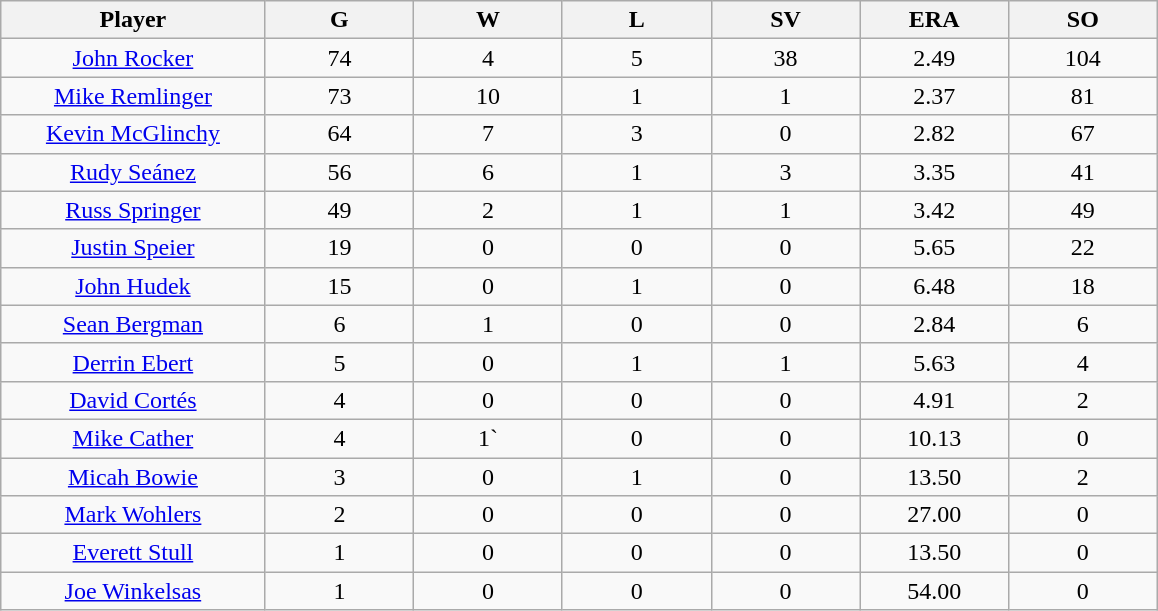<table class="wikitable sortable">
<tr>
<th bgcolor="#DDDDFF" width="16%">Player</th>
<th bgcolor="#DDDDFF" width="9%">G</th>
<th bgcolor="#DDDDFF" width="9%">W</th>
<th bgcolor="#DDDDFF" width="9%">L</th>
<th bgcolor="#DDDDFF" width="9%">SV</th>
<th bgcolor="#DDDDFF" width="9%">ERA</th>
<th bgcolor="#DDDDFF" width="9%">SO</th>
</tr>
<tr align="center">
<td><a href='#'>John Rocker</a></td>
<td>74</td>
<td>4</td>
<td>5</td>
<td>38</td>
<td>2.49</td>
<td>104</td>
</tr>
<tr align="center">
<td><a href='#'>Mike Remlinger</a></td>
<td>73</td>
<td>10</td>
<td>1</td>
<td>1</td>
<td>2.37</td>
<td>81</td>
</tr>
<tr align="center">
<td><a href='#'>Kevin McGlinchy</a></td>
<td>64</td>
<td>7</td>
<td>3</td>
<td>0</td>
<td>2.82</td>
<td>67</td>
</tr>
<tr align="center">
<td><a href='#'>Rudy Seánez</a></td>
<td>56</td>
<td>6</td>
<td>1</td>
<td>3</td>
<td>3.35</td>
<td>41</td>
</tr>
<tr align="center">
<td><a href='#'>Russ Springer</a></td>
<td>49</td>
<td>2</td>
<td>1</td>
<td>1</td>
<td>3.42</td>
<td>49</td>
</tr>
<tr align="center">
<td><a href='#'>Justin Speier</a></td>
<td>19</td>
<td>0</td>
<td>0</td>
<td>0</td>
<td>5.65</td>
<td>22</td>
</tr>
<tr align="center">
<td><a href='#'>John Hudek</a></td>
<td>15</td>
<td>0</td>
<td>1</td>
<td>0</td>
<td>6.48</td>
<td>18</td>
</tr>
<tr align="center">
<td><a href='#'>Sean Bergman</a></td>
<td>6</td>
<td>1</td>
<td>0</td>
<td>0</td>
<td>2.84</td>
<td>6</td>
</tr>
<tr align="center">
<td><a href='#'>Derrin Ebert</a></td>
<td>5</td>
<td>0</td>
<td>1</td>
<td>1</td>
<td>5.63</td>
<td>4</td>
</tr>
<tr align="center">
<td><a href='#'>David Cortés</a></td>
<td>4</td>
<td>0</td>
<td>0</td>
<td>0</td>
<td>4.91</td>
<td>2</td>
</tr>
<tr align="center">
<td><a href='#'>Mike Cather</a></td>
<td>4</td>
<td>1`</td>
<td>0</td>
<td>0</td>
<td>10.13</td>
<td>0</td>
</tr>
<tr align="center">
<td><a href='#'>Micah Bowie</a></td>
<td>3</td>
<td>0</td>
<td>1</td>
<td>0</td>
<td>13.50</td>
<td>2</td>
</tr>
<tr align=center>
<td><a href='#'>Mark Wohlers</a></td>
<td>2</td>
<td>0</td>
<td>0</td>
<td>0</td>
<td>27.00</td>
<td>0</td>
</tr>
<tr align="center">
<td><a href='#'>Everett Stull</a></td>
<td>1</td>
<td>0</td>
<td>0</td>
<td>0</td>
<td>13.50</td>
<td>0</td>
</tr>
<tr align="center">
<td><a href='#'>Joe Winkelsas</a></td>
<td>1</td>
<td>0</td>
<td>0</td>
<td>0</td>
<td>54.00</td>
<td>0</td>
</tr>
</table>
